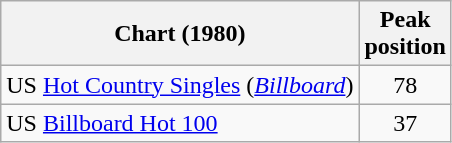<table class="wikitable sortable">
<tr>
<th align="left">Chart (1980)</th>
<th align="center">Peak<br>position</th>
</tr>
<tr>
<td align="left">US <a href='#'>Hot Country Singles</a> (<em><a href='#'>Billboard</a></em>)</td>
<td align="center">78</td>
</tr>
<tr>
<td align="left">US <a href='#'>Billboard Hot 100</a></td>
<td align="center">37</td>
</tr>
</table>
